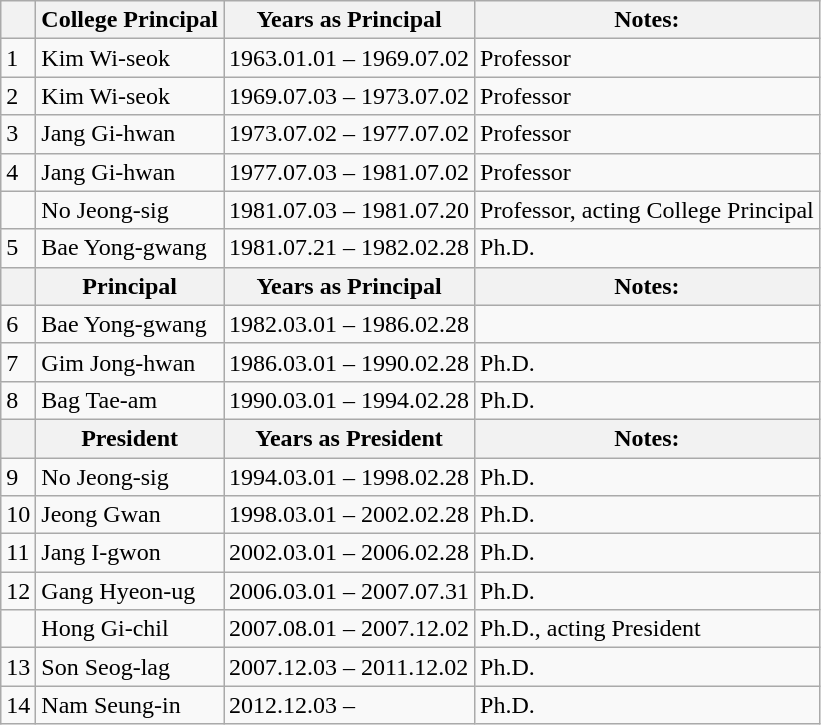<table class="wikitable">
<tr>
<th></th>
<th>College Principal</th>
<th>Years as Principal</th>
<th>Notes:</th>
</tr>
<tr>
<td>1</td>
<td>Kim Wi-seok</td>
<td>1963.01.01 – 1969.07.02</td>
<td>Professor</td>
</tr>
<tr>
<td>2</td>
<td>Kim Wi-seok</td>
<td>1969.07.03 – 1973.07.02</td>
<td>Professor</td>
</tr>
<tr>
<td>3</td>
<td>Jang Gi-hwan</td>
<td>1973.07.02 – 1977.07.02</td>
<td>Professor</td>
</tr>
<tr>
<td>4</td>
<td>Jang Gi-hwan</td>
<td>1977.07.03 – 1981.07.02</td>
<td>Professor</td>
</tr>
<tr>
<td></td>
<td>No Jeong-sig</td>
<td>1981.07.03 – 1981.07.20</td>
<td>Professor, acting College Principal</td>
</tr>
<tr>
<td>5</td>
<td>Bae Yong-gwang</td>
<td>1981.07.21 – 1982.02.28</td>
<td>Ph.D.</td>
</tr>
<tr>
<th></th>
<th>Principal</th>
<th>Years as Principal</th>
<th>Notes:</th>
</tr>
<tr>
<td>6</td>
<td>Bae Yong-gwang</td>
<td>1982.03.01 – 1986.02.28</td>
<td></td>
</tr>
<tr>
<td>7</td>
<td>Gim Jong-hwan</td>
<td>1986.03.01 – 1990.02.28</td>
<td>Ph.D.</td>
</tr>
<tr>
<td>8</td>
<td>Bag Tae-am</td>
<td>1990.03.01 – 1994.02.28</td>
<td>Ph.D.</td>
</tr>
<tr>
<th></th>
<th>President</th>
<th>Years as President</th>
<th>Notes:</th>
</tr>
<tr>
<td>9</td>
<td>No Jeong-sig</td>
<td>1994.03.01 – 1998.02.28</td>
<td>Ph.D.</td>
</tr>
<tr>
<td>10</td>
<td>Jeong Gwan</td>
<td>1998.03.01 – 2002.02.28</td>
<td>Ph.D.</td>
</tr>
<tr>
<td>11</td>
<td>Jang I-gwon</td>
<td>2002.03.01 – 2006.02.28</td>
<td>Ph.D.</td>
</tr>
<tr>
<td>12</td>
<td>Gang Hyeon-ug</td>
<td>2006.03.01 – 2007.07.31</td>
<td>Ph.D.</td>
</tr>
<tr>
<td></td>
<td>Hong Gi-chil</td>
<td>2007.08.01 – 2007.12.02</td>
<td>Ph.D., acting President</td>
</tr>
<tr>
<td>13</td>
<td>Son Seog-lag</td>
<td>2007.12.03 – 2011.12.02</td>
<td>Ph.D.</td>
</tr>
<tr>
<td>14</td>
<td>Nam Seung-in</td>
<td>2012.12.03 –</td>
<td>Ph.D.</td>
</tr>
</table>
